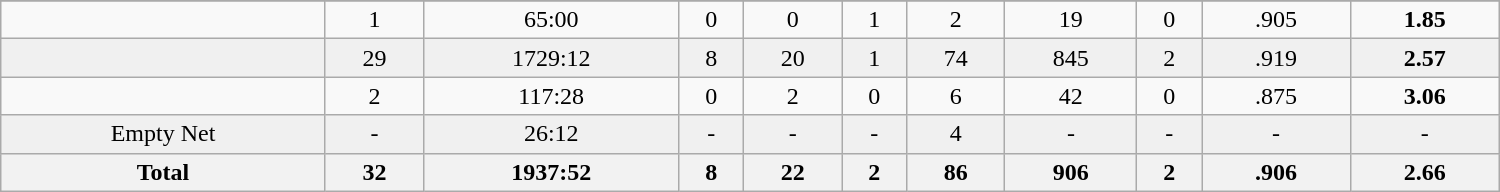<table class="wikitable sortable" width ="1000">
<tr align="center">
</tr>
<tr align="center" bgcolor="">
<td></td>
<td>1</td>
<td>65:00</td>
<td>0</td>
<td>0</td>
<td>1</td>
<td>2</td>
<td>19</td>
<td>0</td>
<td>.905</td>
<td><strong>1.85</strong></td>
</tr>
<tr align="center" bgcolor="f0f0f0">
<td></td>
<td>29</td>
<td>1729:12</td>
<td>8</td>
<td>20</td>
<td>1</td>
<td>74</td>
<td>845</td>
<td>2</td>
<td>.919</td>
<td><strong>2.57</strong></td>
</tr>
<tr align="center" bgcolor="">
<td></td>
<td>2</td>
<td>117:28</td>
<td>0</td>
<td>2</td>
<td>0</td>
<td>6</td>
<td>42</td>
<td>0</td>
<td>.875</td>
<td><strong>3.06</strong></td>
</tr>
<tr align="center" bgcolor="f0f0f0">
<td>Empty Net</td>
<td>-</td>
<td>26:12</td>
<td>-</td>
<td>-</td>
<td>-</td>
<td>4</td>
<td>-</td>
<td>-</td>
<td>-</td>
<td>-</td>
</tr>
<tr>
<th>Total</th>
<th>32</th>
<th>1937:52</th>
<th>8</th>
<th>22</th>
<th>2</th>
<th>86</th>
<th>906</th>
<th>2</th>
<th>.906</th>
<th>2.66</th>
</tr>
</table>
